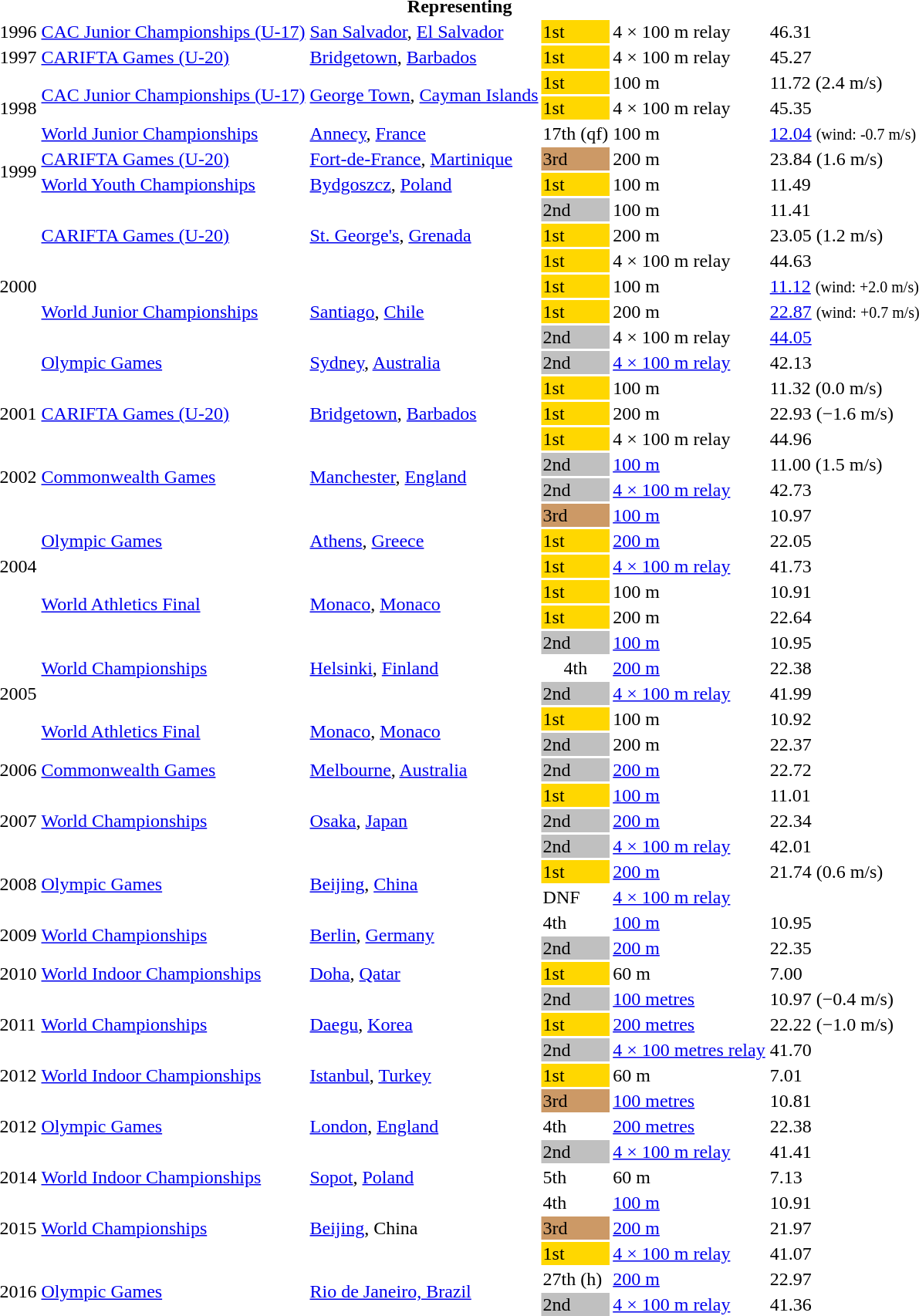<table>
<tr>
<th colspan="6">Representing </th>
</tr>
<tr>
<td>1996</td>
<td><a href='#'>CAC Junior Championships (U-17)</a></td>
<td><a href='#'>San Salvador</a>, <a href='#'>El Salvador</a></td>
<td bgcolor=gold>1st</td>
<td>4 × 100 m relay</td>
<td>46.31</td>
</tr>
<tr>
<td>1997</td>
<td><a href='#'>CARIFTA Games (U-20)</a></td>
<td><a href='#'>Bridgetown</a>, <a href='#'>Barbados</a></td>
<td bgcolor=gold>1st</td>
<td>4 × 100 m relay</td>
<td>45.27</td>
</tr>
<tr>
<td rowspan = "3">1998</td>
<td rowspan = "2"><a href='#'>CAC Junior Championships (U-17)</a></td>
<td rowspan = "2"><a href='#'>George Town</a>, <a href='#'>Cayman Islands</a></td>
<td bgcolor=gold>1st</td>
<td>100 m</td>
<td>11.72  (2.4 m/s)</td>
</tr>
<tr>
<td bgcolor=gold>1st</td>
<td>4 × 100 m relay</td>
<td>45.35</td>
</tr>
<tr>
<td><a href='#'>World Junior Championships</a></td>
<td><a href='#'>Annecy</a>, <a href='#'>France</a></td>
<td>17th (qf)</td>
<td>100 m</td>
<td><a href='#'>12.04</a> <small>(wind: -0.7 m/s)</small></td>
</tr>
<tr>
<td rowspan = "2">1999</td>
<td><a href='#'>CARIFTA Games (U-20)</a></td>
<td><a href='#'>Fort-de-France</a>, <a href='#'>Martinique</a></td>
<td bgcolor=cc9966>3rd</td>
<td>200 m</td>
<td>23.84 (1.6 m/s)</td>
</tr>
<tr>
<td><a href='#'>World Youth Championships</a></td>
<td><a href='#'>Bydgoszcz</a>, <a href='#'>Poland</a></td>
<td bgcolor=gold>1st</td>
<td>100 m</td>
<td>11.49</td>
</tr>
<tr>
<td rowspan = "7">2000</td>
<td rowspan = "3"><a href='#'>CARIFTA Games (U-20)</a></td>
<td rowspan = "3"><a href='#'>St. George's</a>, <a href='#'>Grenada</a></td>
<td bgcolor=silver>2nd</td>
<td>100 m</td>
<td>11.41</td>
</tr>
<tr>
<td bgcolor=gold>1st</td>
<td>200 m</td>
<td>23.05 (1.2 m/s) </td>
</tr>
<tr>
<td bgcolor=gold>1st</td>
<td>4 × 100 m relay</td>
<td>44.63</td>
</tr>
<tr>
<td rowspan=3><a href='#'>World Junior Championships</a></td>
<td rowspan=3><a href='#'>Santiago</a>, <a href='#'>Chile</a></td>
<td bgcolor=gold>1st</td>
<td>100 m</td>
<td><a href='#'>11.12</a> <small>(wind: +2.0 m/s)</small></td>
</tr>
<tr>
<td bgcolor=gold>1st</td>
<td>200 m</td>
<td><a href='#'>22.87</a> <small>(wind: +0.7 m/s)</small></td>
</tr>
<tr>
<td bgcolor=silver>2nd</td>
<td>4 × 100 m relay</td>
<td><a href='#'>44.05</a></td>
</tr>
<tr>
<td><a href='#'>Olympic Games</a></td>
<td><a href='#'>Sydney</a>, <a href='#'>Australia</a></td>
<td bgcolor=silver>2nd</td>
<td><a href='#'>4 × 100 m relay</a></td>
<td>42.13</td>
</tr>
<tr>
<td rowspan = "3">2001</td>
<td rowspan = "3"><a href='#'>CARIFTA Games (U-20)</a></td>
<td rowspan = "3"><a href='#'>Bridgetown</a>, <a href='#'>Barbados</a></td>
<td bgcolor=gold>1st</td>
<td>100 m</td>
<td>11.32 (0.0 m/s)</td>
</tr>
<tr>
<td bgcolor=gold>1st</td>
<td>200 m</td>
<td>22.93 (−1.6 m/s) </td>
</tr>
<tr>
<td bgcolor=gold>1st</td>
<td>4 × 100 m relay</td>
<td>44.96</td>
</tr>
<tr>
<td rowspan=2>2002</td>
<td rowspan=2><a href='#'>Commonwealth Games</a></td>
<td rowspan=2><a href='#'>Manchester</a>, <a href='#'>England</a></td>
<td bgcolor="silver">2nd</td>
<td><a href='#'>100 m</a></td>
<td>11.00 (1.5 m/s)</td>
</tr>
<tr>
<td bgcolor="silver">2nd</td>
<td><a href='#'>4 × 100 m relay</a></td>
<td>42.73</td>
</tr>
<tr>
<td rowspan=5>2004</td>
<td rowspan=3><a href='#'>Olympic Games</a></td>
<td rowspan=3><a href='#'>Athens</a>, <a href='#'>Greece</a></td>
<td bgcolor="cc9966">3rd</td>
<td><a href='#'>100 m</a></td>
<td>10.97</td>
</tr>
<tr>
<td bgcolor=gold>1st</td>
<td><a href='#'>200 m</a></td>
<td>22.05</td>
</tr>
<tr>
<td bgcolor=gold>1st</td>
<td><a href='#'>4 × 100 m relay</a></td>
<td>41.73 </td>
</tr>
<tr>
<td rowspan=2><a href='#'>World Athletics Final</a></td>
<td rowspan=2><a href='#'>Monaco</a>, <a href='#'>Monaco</a></td>
<td bgcolor=gold>1st</td>
<td>100 m</td>
<td>10.91</td>
</tr>
<tr>
<td bgcolor=gold>1st</td>
<td>200 m</td>
<td>22.64</td>
</tr>
<tr>
<td rowspan=5>2005</td>
<td rowspan=3><a href='#'>World Championships</a></td>
<td rowspan=3><a href='#'>Helsinki</a>, <a href='#'>Finland</a></td>
<td bgcolor="silver">2nd</td>
<td><a href='#'>100 m</a></td>
<td>10.95</td>
</tr>
<tr>
<td align="center">4th</td>
<td><a href='#'>200 m</a></td>
<td>22.38</td>
</tr>
<tr>
<td bgcolor="silver">2nd</td>
<td><a href='#'>4 × 100 m relay</a></td>
<td>41.99</td>
</tr>
<tr>
<td rowspan=2><a href='#'>World Athletics Final</a></td>
<td rowspan=2><a href='#'>Monaco</a>, <a href='#'>Monaco</a></td>
<td bgcolor=gold>1st</td>
<td>100 m</td>
<td>10.92</td>
</tr>
<tr>
<td bgcolor="silver">2nd</td>
<td>200 m</td>
<td>22.37</td>
</tr>
<tr>
<td>2006</td>
<td><a href='#'>Commonwealth Games</a></td>
<td><a href='#'>Melbourne</a>, <a href='#'>Australia</a></td>
<td bgcolor="silver">2nd</td>
<td><a href='#'>200 m</a></td>
<td>22.72</td>
</tr>
<tr>
<td rowspan=3>2007</td>
<td rowspan=3><a href='#'>World Championships</a></td>
<td rowspan=3><a href='#'>Osaka</a>, <a href='#'>Japan</a></td>
<td bgcolor=gold>1st</td>
<td><a href='#'>100 m</a></td>
<td>11.01</td>
</tr>
<tr>
<td bgcolor="silver">2nd</td>
<td><a href='#'>200 m</a></td>
<td>22.34</td>
</tr>
<tr>
<td bgcolor="silver">2nd</td>
<td><a href='#'>4 × 100 m relay</a></td>
<td>42.01</td>
</tr>
<tr>
<td rowspan=2>2008</td>
<td rowspan=2><a href='#'>Olympic Games</a></td>
<td rowspan=2><a href='#'>Beijing</a>, <a href='#'>China</a></td>
<td bgcolor=gold>1st</td>
<td><a href='#'>200 m</a></td>
<td>21.74 (0.6 m/s)</td>
</tr>
<tr>
<td>DNF</td>
<td><a href='#'>4 × 100 m relay</a></td>
<td></td>
</tr>
<tr>
<td rowspan=2>2009</td>
<td rowspan=2><a href='#'>World Championships</a></td>
<td rowspan=2><a href='#'>Berlin</a>, <a href='#'>Germany</a></td>
<td>4th</td>
<td><a href='#'>100 m</a></td>
<td>10.95</td>
</tr>
<tr>
<td bgcolor="silver">2nd</td>
<td><a href='#'>200 m</a></td>
<td>22.35</td>
</tr>
<tr>
<td>2010</td>
<td><a href='#'>World Indoor Championships</a></td>
<td><a href='#'>Doha</a>, <a href='#'>Qatar</a></td>
<td bgcolor=gold>1st</td>
<td>60 m</td>
<td>7.00</td>
</tr>
<tr>
<td rowspan = "3">2011</td>
<td rowspan = "3"><a href='#'>World Championships</a></td>
<td rowspan = "3"><a href='#'>Daegu</a>, <a href='#'>Korea</a></td>
<td bgcolor=silver>2nd</td>
<td><a href='#'>100 metres</a></td>
<td>10.97 (−0.4 m/s)</td>
</tr>
<tr>
<td bgcolor=gold>1st</td>
<td><a href='#'>200 metres</a></td>
<td>22.22 (−1.0 m/s)</td>
</tr>
<tr>
<td bgcolor=silver>2nd</td>
<td><a href='#'>4 × 100 metres relay</a></td>
<td>41.70 </td>
</tr>
<tr>
<td>2012</td>
<td><a href='#'>World Indoor Championships</a></td>
<td><a href='#'>Istanbul</a>, <a href='#'>Turkey</a></td>
<td bgcolor=gold>1st</td>
<td>60 m</td>
<td>7.01</td>
</tr>
<tr>
<td rowspan = "3">2012</td>
<td rowspan = "3"><a href='#'>Olympic Games</a></td>
<td rowspan = "3"><a href='#'>London</a>, <a href='#'>England</a></td>
<td bgcolor="cc9966">3rd</td>
<td><a href='#'>100 metres</a></td>
<td>10.81   </td>
</tr>
<tr>
<td>4th</td>
<td><a href='#'>200 metres</a></td>
<td>22.38   </td>
</tr>
<tr>
<td bgcolor=silver>2nd</td>
<td><a href='#'>4 × 100 m relay</a></td>
<td>41.41 </td>
</tr>
<tr>
<td>2014</td>
<td><a href='#'>World Indoor Championships</a></td>
<td><a href='#'>Sopot</a>, <a href='#'>Poland</a></td>
<td>5th</td>
<td>60 m</td>
<td>7.13</td>
</tr>
<tr>
<td rowspan = "3">2015</td>
<td rowspan = "3"><a href='#'>World Championships</a></td>
<td rowspan = "3"><a href='#'>Beijing</a>, China</td>
<td>4th</td>
<td><a href='#'>100 m</a></td>
<td>10.91</td>
</tr>
<tr>
<td bgcolor="cc9966">3rd</td>
<td><a href='#'>200 m</a></td>
<td>21.97</td>
</tr>
<tr>
<td bgcolor="gold">1st</td>
<td><a href='#'>4 × 100 m relay</a></td>
<td>41.07</td>
</tr>
<tr>
<td rowspan=2>2016</td>
<td rowspan=2><a href='#'>Olympic Games</a></td>
<td rowspan=2><a href='#'>Rio de Janeiro, Brazil</a></td>
<td>27th (h)</td>
<td><a href='#'>200 m</a></td>
<td>22.97</td>
</tr>
<tr>
<td bgcolor=silver>2nd</td>
<td><a href='#'>4 × 100 m relay</a></td>
<td>41.36</td>
</tr>
</table>
